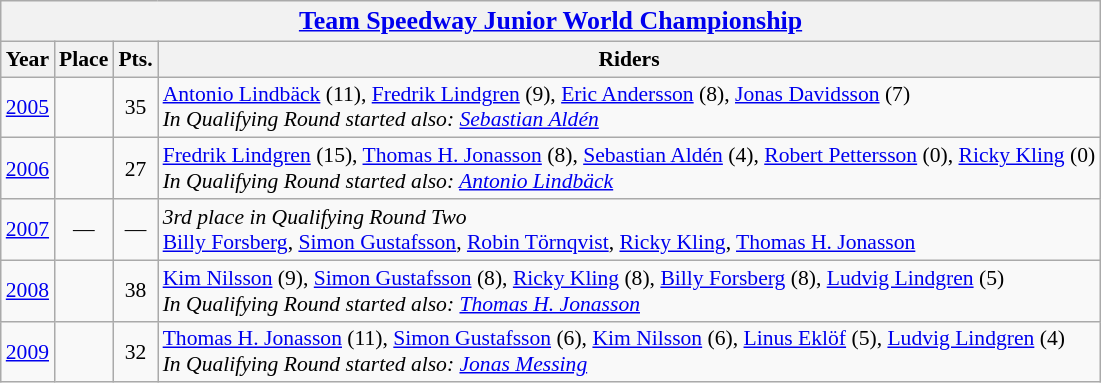<table class=wikitable style="font-size: 90%;">
<tr>
<th colspan=4><big><a href='#'>Team Speedway Junior World Championship</a></big></th>
</tr>
<tr>
<th>Year</th>
<th>Place</th>
<th>Pts.</th>
<th>Riders</th>
</tr>
<tr align=center>
<td><a href='#'>2005</a></td>
<td></td>
<td>35</td>
<td align=left><a href='#'>Antonio Lindbäck</a> (11), <a href='#'>Fredrik Lindgren</a> (9), <a href='#'>Eric Andersson</a> (8), <a href='#'>Jonas Davidsson</a> (7) <br><em>In Qualifying Round started also: <a href='#'>Sebastian Aldén</a></em></td>
</tr>
<tr align=center>
<td><a href='#'>2006</a></td>
<td></td>
<td>27</td>
<td align=left><a href='#'>Fredrik Lindgren</a> (15), <a href='#'>Thomas H. Jonasson</a> (8), <a href='#'>Sebastian Aldén</a> (4), <a href='#'>Robert Pettersson</a> (0), <a href='#'>Ricky Kling</a> (0) <br><em>In Qualifying Round started also: <a href='#'>Antonio Lindbäck</a></em></td>
</tr>
<tr align=center >
<td><a href='#'>2007</a></td>
<td>—</td>
<td>—</td>
<td align=left><em>3rd place in Qualifying Round Two</em> <br> <a href='#'>Billy Forsberg</a>, <a href='#'>Simon Gustafsson</a>, <a href='#'>Robin Törnqvist</a>, <a href='#'>Ricky Kling</a>, <a href='#'>Thomas H. Jonasson</a></td>
</tr>
<tr align=center>
<td><a href='#'>2008</a></td>
<td></td>
<td>38</td>
<td align=left><a href='#'>Kim Nilsson</a> (9), <a href='#'>Simon Gustafsson</a> (8), <a href='#'>Ricky Kling</a> (8), <a href='#'>Billy Forsberg</a> (8), <a href='#'>Ludvig Lindgren</a> (5) <br><em>In Qualifying Round started also: <a href='#'>Thomas H. Jonasson</a></em></td>
</tr>
<tr align=center>
<td><a href='#'>2009</a></td>
<td></td>
<td>32</td>
<td align=left><a href='#'>Thomas H. Jonasson</a> (11), <a href='#'>Simon Gustafsson</a> (6), <a href='#'>Kim Nilsson</a> (6), <a href='#'>Linus Eklöf</a> (5), <a href='#'>Ludvig Lindgren</a> (4) <br><em>In Qualifying Round started also: <a href='#'>Jonas Messing</a></em></td>
</tr>
</table>
